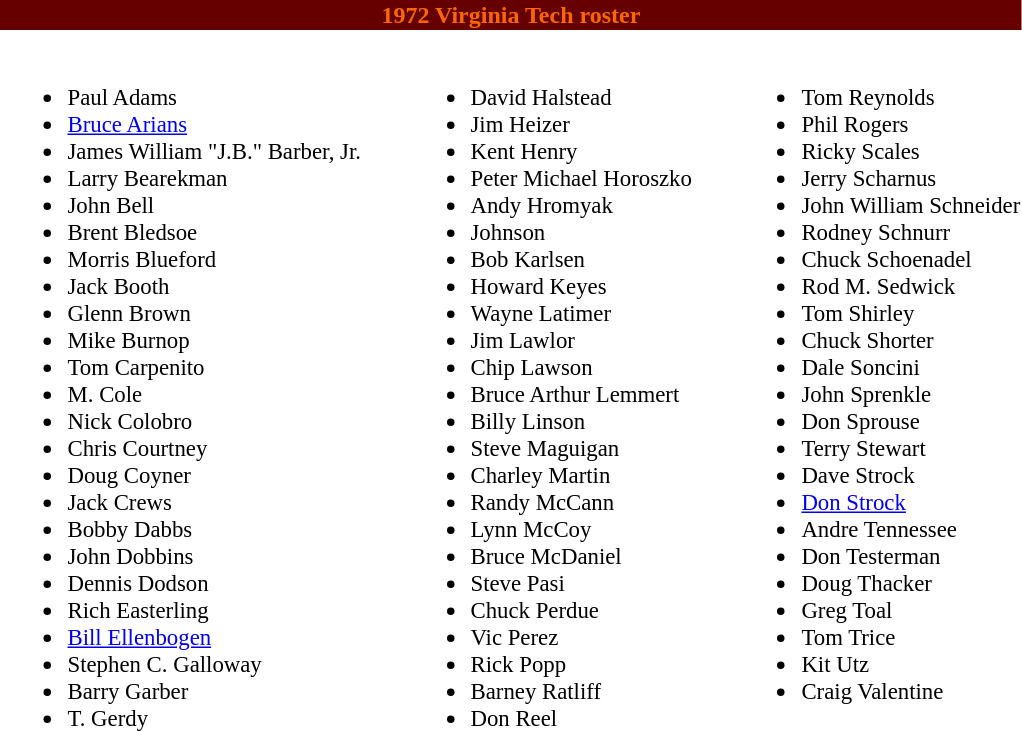<table class="toccolours" style="text-align: left;">
<tr>
<th colspan="9" style="background:#660000;color:#FF6600;text-align:center;"><span><strong>1972 Virginia Tech roster</strong></span></th>
</tr>
<tr>
<td></td>
<td style="font-size:95%; vertical-align:top;"><br><ul><li>Paul Adams</li><li><a href='#'>Bruce Arians</a></li><li>James William "J.B." Barber, Jr.</li><li>Larry Bearekman</li><li>John Bell</li><li>Brent Bledsoe</li><li>Morris Blueford</li><li>Jack Booth</li><li>Glenn Brown</li><li>Mike Burnop</li><li>Tom Carpenito</li><li>M. Cole</li><li>Nick Colobro</li><li>Chris Courtney</li><li>Doug Coyner</li><li>Jack Crews</li><li>Bobby Dabbs</li><li>John Dobbins</li><li>Dennis Dodson</li><li>Rich Easterling</li><li><a href='#'>Bill Ellenbogen</a></li><li>Stephen C. Galloway</li><li>Barry Garber</li><li>T. Gerdy</li></ul></td>
<td style="width: 25px;"></td>
<td style="font-size:95%; vertical-align:top;"><br><ul><li>David Halstead</li><li>Jim Heizer</li><li>Kent Henry</li><li>Peter Michael Horoszko</li><li>Andy Hromyak</li><li>Johnson</li><li>Bob Karlsen</li><li>Howard Keyes</li><li>Wayne Latimer</li><li>Jim Lawlor</li><li>Chip Lawson</li><li>Bruce Arthur Lemmert</li><li>Billy Linson</li><li>Steve Maguigan</li><li>Charley Martin</li><li>Randy McCann</li><li>Lynn McCoy</li><li>Bruce McDaniel</li><li>Steve Pasi</li><li>Chuck Perdue</li><li>Vic Perez</li><li>Rick Popp</li><li>Barney Ratliff</li><li>Don Reel</li></ul></td>
<td style="width: 25px;"></td>
<td style="font-size:95%; vertical-align:top;"><br><ul><li>Tom Reynolds</li><li>Phil Rogers</li><li>Ricky Scales</li><li>Jerry Scharnus</li><li>John William Schneider</li><li>Rodney Schnurr</li><li>Chuck Schoenadel</li><li>Rod M. Sedwick</li><li>Tom Shirley</li><li>Chuck Shorter</li><li>Dale Soncini</li><li>John Sprenkle</li><li>Don Sprouse</li><li>Terry Stewart</li><li>Dave Strock</li><li><a href='#'>Don Strock</a></li><li>Andre Tennessee</li><li>Don Testerman</li><li>Doug Thacker</li><li>Greg Toal</li><li>Tom Trice</li><li>Kit Utz</li><li>Craig Valentine</li></ul></td>
</tr>
</table>
